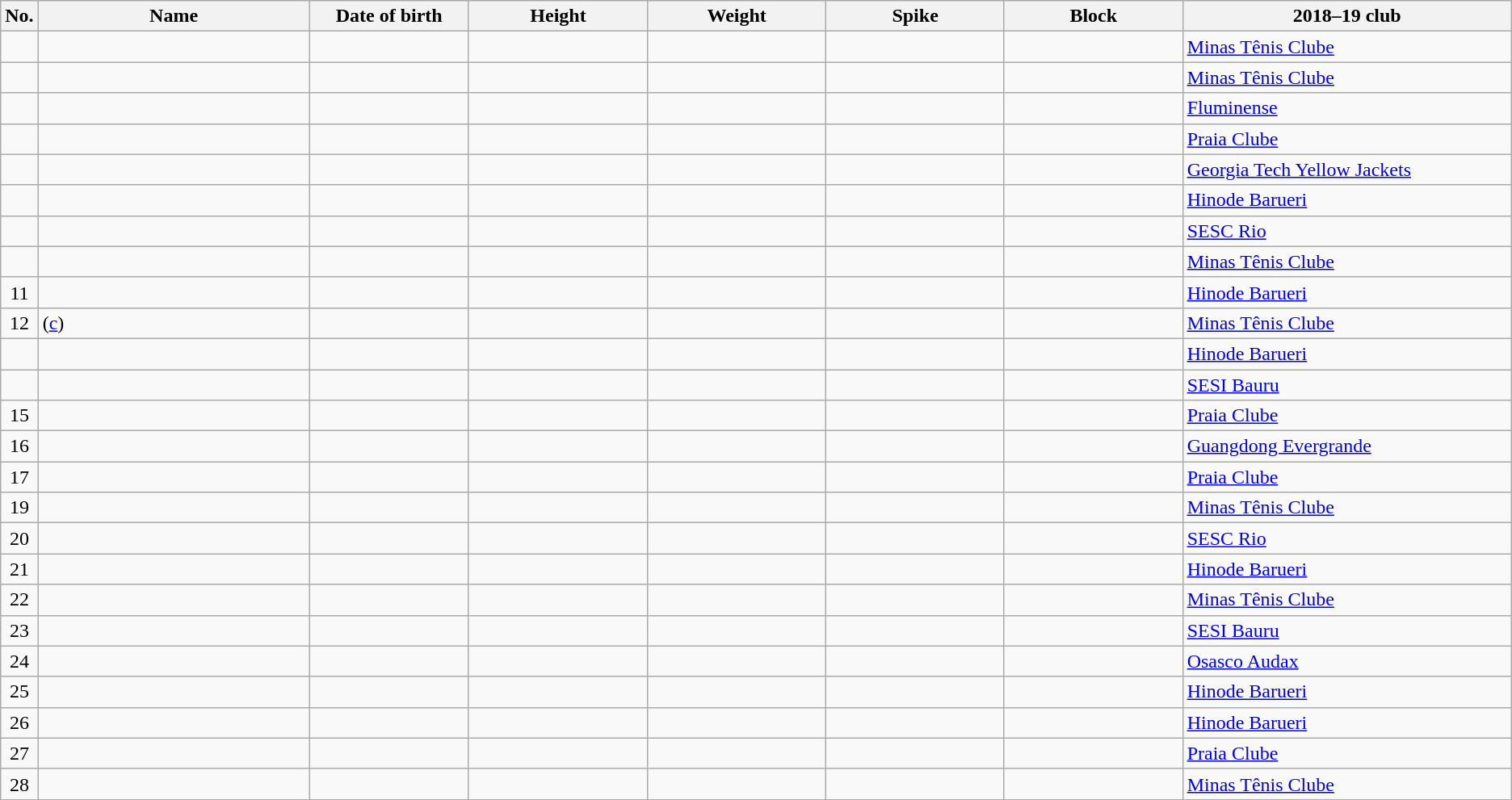<table class="wikitable sortable" style="font-size:100%; text-align:center;">
<tr>
<th>No.</th>
<th style="width:14em">Name</th>
<th style="width:8em">Date of birth</th>
<th style="width:9em">Height</th>
<th style="width:9em">Weight</th>
<th style="width:9em">Spike</th>
<th style="width:9em">Block</th>
<th style="width:17em">2018–19 club</th>
</tr>
<tr>
<td></td>
<td align=left></td>
<td align=right></td>
<td></td>
<td></td>
<td></td>
<td></td>
<td align=left> <a href='#'>Minas Tênis Clube</a></td>
</tr>
<tr>
<td></td>
<td align=left></td>
<td align=right></td>
<td></td>
<td></td>
<td></td>
<td></td>
<td align=left> <a href='#'>Minas Tênis Clube</a></td>
</tr>
<tr>
<td></td>
<td align=left></td>
<td align=right></td>
<td></td>
<td></td>
<td></td>
<td></td>
<td align=left> <a href='#'>Fluminense</a></td>
</tr>
<tr>
<td></td>
<td align=left></td>
<td align=right></td>
<td></td>
<td></td>
<td></td>
<td></td>
<td align=left> <a href='#'>Praia Clube</a></td>
</tr>
<tr>
<td></td>
<td align=left></td>
<td align=right></td>
<td></td>
<td></td>
<td></td>
<td></td>
<td align=left> <a href='#'>Georgia Tech Yellow Jackets</a></td>
</tr>
<tr>
<td></td>
<td align=left></td>
<td align=right></td>
<td></td>
<td></td>
<td></td>
<td></td>
<td align=left> <a href='#'>Hinode Barueri</a></td>
</tr>
<tr>
<td></td>
<td align=left></td>
<td align=right></td>
<td></td>
<td></td>
<td></td>
<td></td>
<td align=left> <a href='#'>SESC Rio</a></td>
</tr>
<tr>
<td></td>
<td align=left></td>
<td align=right></td>
<td></td>
<td></td>
<td></td>
<td></td>
<td align=left> <a href='#'>Minas Tênis Clube</a></td>
</tr>
<tr>
<td>11</td>
<td align=left></td>
<td align=right></td>
<td></td>
<td></td>
<td></td>
<td></td>
<td align=left> <a href='#'>Hinode Barueri</a></td>
</tr>
<tr>
<td>12</td>
<td align=left> (<a href='#'>c</a>)</td>
<td align=right></td>
<td></td>
<td></td>
<td></td>
<td></td>
<td align=left> <a href='#'>Minas Tênis Clube</a></td>
</tr>
<tr>
<td></td>
<td align=left></td>
<td align=right></td>
<td></td>
<td></td>
<td></td>
<td></td>
<td align=left> <a href='#'>Hinode Barueri</a></td>
</tr>
<tr>
<td></td>
<td align=left></td>
<td align=right></td>
<td></td>
<td></td>
<td></td>
<td></td>
<td align=left> <a href='#'>SESI Bauru</a></td>
</tr>
<tr>
<td>15</td>
<td align=left></td>
<td align=right></td>
<td></td>
<td></td>
<td></td>
<td></td>
<td align=left> <a href='#'>Praia Clube</a></td>
</tr>
<tr>
<td>16</td>
<td align=left></td>
<td align=right></td>
<td></td>
<td></td>
<td></td>
<td></td>
<td align=left> <a href='#'>Guangdong Evergrande</a></td>
</tr>
<tr>
<td>17</td>
<td align=left></td>
<td align=right></td>
<td></td>
<td></td>
<td></td>
<td></td>
<td align=left> <a href='#'>Praia Clube</a></td>
</tr>
<tr>
<td>19</td>
<td align=left></td>
<td align=right></td>
<td></td>
<td></td>
<td></td>
<td></td>
<td align=left> <a href='#'>Minas Tênis Clube</a></td>
</tr>
<tr>
<td>20</td>
<td align=left></td>
<td align=right></td>
<td></td>
<td></td>
<td></td>
<td></td>
<td align=left> <a href='#'>SESC Rio</a></td>
</tr>
<tr>
<td>21</td>
<td align=left></td>
<td align=right></td>
<td></td>
<td></td>
<td></td>
<td></td>
<td align=left> <a href='#'>Hinode Barueri</a></td>
</tr>
<tr>
<td>22</td>
<td align=left></td>
<td align=right></td>
<td></td>
<td></td>
<td></td>
<td></td>
<td align=left> <a href='#'>Minas Tênis Clube</a></td>
</tr>
<tr>
<td>23</td>
<td align=left></td>
<td align=right></td>
<td></td>
<td></td>
<td></td>
<td></td>
<td align=left> <a href='#'>SESI Bauru</a></td>
</tr>
<tr>
<td>24</td>
<td align=left></td>
<td align=right></td>
<td></td>
<td></td>
<td></td>
<td></td>
<td align=left> <a href='#'>Osasco Audax</a></td>
</tr>
<tr>
<td>25</td>
<td align=left></td>
<td align=right></td>
<td></td>
<td></td>
<td></td>
<td></td>
<td align=left> <a href='#'>Hinode Barueri</a></td>
</tr>
<tr>
<td>26</td>
<td align=left></td>
<td align=right></td>
<td></td>
<td></td>
<td></td>
<td></td>
<td align=left> <a href='#'>Hinode Barueri</a></td>
</tr>
<tr>
<td>27</td>
<td align=left></td>
<td align=right></td>
<td></td>
<td></td>
<td></td>
<td></td>
<td align=left> <a href='#'>Praia Clube</a></td>
</tr>
<tr>
<td>28</td>
<td align=left></td>
<td align=right></td>
<td></td>
<td></td>
<td></td>
<td></td>
<td align=left> <a href='#'>Minas Tênis Clube</a></td>
</tr>
</table>
